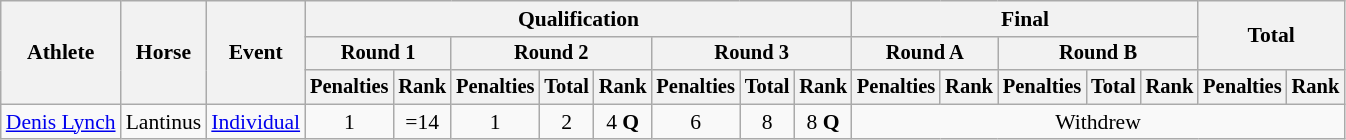<table class="wikitable" style="font-size:90%">
<tr>
<th rowspan="3">Athlete</th>
<th rowspan="3">Horse</th>
<th rowspan="3">Event</th>
<th colspan="8">Qualification</th>
<th colspan="5">Final</th>
<th rowspan=2 colspan="2">Total</th>
</tr>
<tr style="font-size:95%">
<th colspan="2">Round 1</th>
<th colspan="3">Round 2</th>
<th colspan="3">Round 3</th>
<th colspan="2">Round A</th>
<th colspan="3">Round B</th>
</tr>
<tr style="font-size:95%">
<th>Penalties</th>
<th>Rank</th>
<th>Penalties</th>
<th>Total</th>
<th>Rank</th>
<th>Penalties</th>
<th>Total</th>
<th>Rank</th>
<th>Penalties</th>
<th>Rank</th>
<th>Penalties</th>
<th>Total</th>
<th>Rank</th>
<th>Penalties</th>
<th>Rank</th>
</tr>
<tr align=center>
<td align=left><a href='#'>Denis Lynch</a></td>
<td align=left>Lantinus</td>
<td align=left><a href='#'>Individual</a></td>
<td>1</td>
<td>=14</td>
<td>1</td>
<td>2</td>
<td>4 <strong>Q</strong></td>
<td>6</td>
<td>8</td>
<td>8 <strong>Q</strong></td>
<td colspan=7>Withdrew</td>
</tr>
</table>
